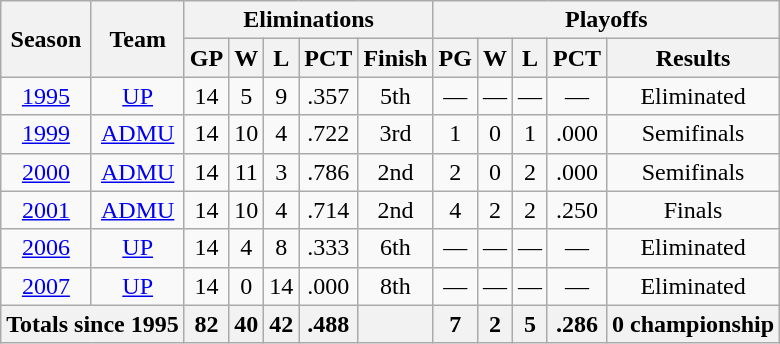<table class=wikitable style="text-align:center">
<tr>
<th rowspan=2>Season</th>
<th rowspan=2>Team</th>
<th colspan="5">Eliminations</th>
<th colspan="5">Playoffs</th>
</tr>
<tr>
<th>GP</th>
<th>W</th>
<th>L</th>
<th>PCT</th>
<th>Finish</th>
<th>PG</th>
<th>W</th>
<th>L</th>
<th>PCT</th>
<th>Results</th>
</tr>
<tr>
<td><a href='#'>1995</a></td>
<td><a href='#'>UP</a></td>
<td>14</td>
<td>5</td>
<td>9</td>
<td>.357</td>
<td>5th</td>
<td>—</td>
<td>—</td>
<td>—</td>
<td>—</td>
<td>Eliminated</td>
</tr>
<tr>
<td><a href='#'>1999</a></td>
<td><a href='#'>ADMU</a></td>
<td>14</td>
<td>10</td>
<td>4</td>
<td>.722</td>
<td>3rd</td>
<td>1</td>
<td>0</td>
<td>1</td>
<td>.000</td>
<td>Semifinals</td>
</tr>
<tr>
<td><a href='#'>2000</a></td>
<td><a href='#'>ADMU</a></td>
<td>14</td>
<td>11</td>
<td>3</td>
<td>.786</td>
<td>2nd</td>
<td>2</td>
<td>0</td>
<td>2</td>
<td>.000</td>
<td>Semifinals</td>
</tr>
<tr>
<td><a href='#'>2001</a></td>
<td><a href='#'>ADMU</a></td>
<td>14</td>
<td>10</td>
<td>4</td>
<td>.714</td>
<td>2nd</td>
<td>4</td>
<td>2</td>
<td>2</td>
<td>.250</td>
<td>Finals</td>
</tr>
<tr>
<td><a href='#'>2006</a></td>
<td><a href='#'>UP</a></td>
<td>14</td>
<td>4</td>
<td>8</td>
<td>.333</td>
<td>6th</td>
<td>—</td>
<td>—</td>
<td>—</td>
<td>—</td>
<td>Eliminated</td>
</tr>
<tr>
<td><a href='#'>2007</a></td>
<td><a href='#'>UP</a></td>
<td>14</td>
<td>0</td>
<td>14</td>
<td>.000</td>
<td>8th</td>
<td>—</td>
<td>—</td>
<td>—</td>
<td>—</td>
<td>Eliminated</td>
</tr>
<tr>
<th colspan="2">Totals since 1995</th>
<th>82</th>
<th>40</th>
<th>42</th>
<th>.488</th>
<th></th>
<th>7</th>
<th>2</th>
<th>5</th>
<th>.286</th>
<th>0 championship</th>
</tr>
</table>
